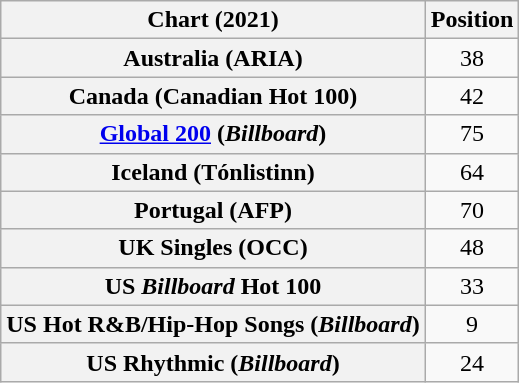<table class="wikitable sortable plainrowheaders" style="text-align:center">
<tr>
<th>Chart (2021)</th>
<th>Position</th>
</tr>
<tr>
<th scope="row">Australia (ARIA)</th>
<td>38</td>
</tr>
<tr>
<th scope="row">Canada (Canadian Hot 100)</th>
<td>42</td>
</tr>
<tr>
<th scope="row"><a href='#'>Global 200</a> (<em>Billboard</em>)</th>
<td>75</td>
</tr>
<tr>
<th scope="row">Iceland (Tónlistinn)</th>
<td>64</td>
</tr>
<tr>
<th scope="row">Portugal (AFP)</th>
<td>70</td>
</tr>
<tr>
<th scope="row">UK Singles (OCC)</th>
<td>48</td>
</tr>
<tr>
<th scope="row">US <em>Billboard</em> Hot 100</th>
<td>33</td>
</tr>
<tr>
<th scope="row">US Hot R&B/Hip-Hop Songs (<em>Billboard</em>)</th>
<td>9</td>
</tr>
<tr>
<th scope="row">US Rhythmic (<em>Billboard</em>)</th>
<td>24</td>
</tr>
</table>
